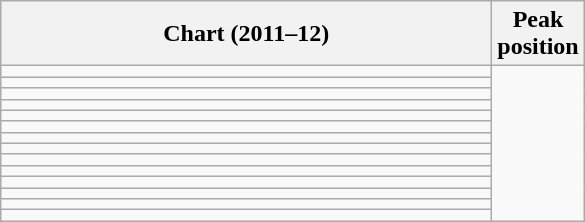<table class="wikitable sortable">
<tr>
<th style="width:20em;">Chart (2011–12)</th>
<th>Peak<br>position</th>
</tr>
<tr>
<td></td>
</tr>
<tr>
<td></td>
</tr>
<tr>
<td></td>
</tr>
<tr>
<td></td>
</tr>
<tr>
<td></td>
</tr>
<tr>
<td></td>
</tr>
<tr>
<td></td>
</tr>
<tr>
<td></td>
</tr>
<tr>
<td></td>
</tr>
<tr>
<td></td>
</tr>
<tr>
<td></td>
</tr>
<tr>
<td></td>
</tr>
<tr>
<td></td>
</tr>
<tr>
<td></td>
</tr>
</table>
